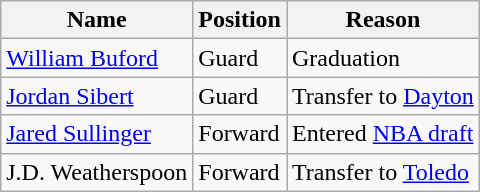<table class="wikitable">
<tr>
<th>Name</th>
<th>Position</th>
<th>Reason</th>
</tr>
<tr>
<td><a href='#'>William Buford</a></td>
<td>Guard</td>
<td>Graduation</td>
</tr>
<tr>
<td><a href='#'>Jordan Sibert</a></td>
<td>Guard</td>
<td>Transfer to <a href='#'>Dayton</a></td>
</tr>
<tr>
<td><a href='#'>Jared Sullinger</a></td>
<td>Forward</td>
<td>Entered <a href='#'>NBA draft</a></td>
</tr>
<tr>
<td>J.D. Weatherspoon</td>
<td>Forward</td>
<td>Transfer to <a href='#'>Toledo</a></td>
</tr>
</table>
